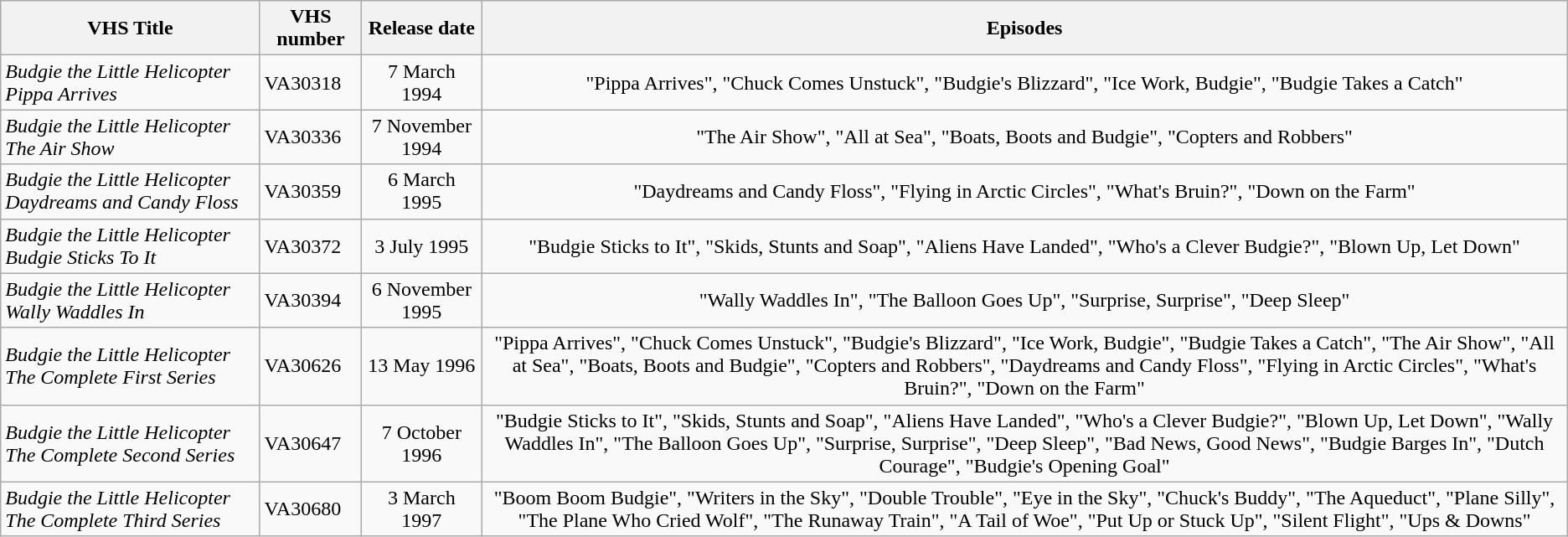<table class="wikitable">
<tr>
<th>VHS Title</th>
<th>VHS number</th>
<th>Release date</th>
<th>Episodes</th>
</tr>
<tr>
<td><em>Budgie the Little Helicopter Pippa Arrives</em></td>
<td>VA30318</td>
<td align="center">7 March 1994</td>
<td align="center">"Pippa Arrives", "Chuck Comes Unstuck", "Budgie's Blizzard", "Ice Work, Budgie", "Budgie Takes a Catch"</td>
</tr>
<tr>
<td><em>Budgie the Little Helicopter The Air Show</em></td>
<td>VA30336</td>
<td align="center">7 November 1994</td>
<td align="center">"The Air Show", "All at Sea", "Boats, Boots and Budgie", "Copters and Robbers"</td>
</tr>
<tr>
<td><em>Budgie the Little Helicopter Daydreams and Candy Floss</em></td>
<td>VA30359</td>
<td align="center">6 March 1995</td>
<td align="center">"Daydreams and Candy Floss", "Flying in Arctic Circles", "What's Bruin?", "Down on the Farm"</td>
</tr>
<tr>
<td><em>Budgie the Little Helicopter Budgie Sticks To It</em></td>
<td>VA30372</td>
<td align="center">3 July 1995</td>
<td align="center">"Budgie Sticks to It", "Skids, Stunts and Soap", "Aliens Have Landed", "Who's a Clever Budgie?", "Blown Up, Let Down"</td>
</tr>
<tr>
<td><em>Budgie the Little Helicopter Wally Waddles In</em></td>
<td>VA30394</td>
<td align="center">6 November 1995</td>
<td align="center">"Wally Waddles In", "The Balloon Goes Up", "Surprise, Surprise", "Deep Sleep"</td>
</tr>
<tr>
<td><em>Budgie the Little Helicopter The Complete First Series</em></td>
<td>VA30626</td>
<td align="center">13 May 1996</td>
<td align="center">"Pippa Arrives", "Chuck Comes Unstuck", "Budgie's Blizzard", "Ice Work, Budgie", "Budgie Takes a Catch", "The Air Show", "All at Sea", "Boats, Boots and Budgie", "Copters and Robbers", "Daydreams and Candy Floss", "Flying in Arctic Circles", "What's Bruin?", "Down on the Farm"</td>
</tr>
<tr>
<td><em>Budgie the Little Helicopter The Complete Second Series</em></td>
<td>VA30647</td>
<td align="center">7 October 1996</td>
<td align="center">"Budgie Sticks to It", "Skids, Stunts and Soap", "Aliens Have Landed", "Who's a Clever Budgie?", "Blown Up, Let Down", "Wally Waddles In", "The Balloon Goes Up", "Surprise, Surprise", "Deep Sleep", "Bad News, Good News", "Budgie Barges In", "Dutch Courage", "Budgie's Opening Goal"</td>
</tr>
<tr>
<td><em>Budgie the Little Helicopter The Complete Third Series</em></td>
<td>VA30680</td>
<td align="center">3 March 1997</td>
<td align="center">"Boom Boom Budgie", "Writers in the Sky", "Double Trouble", "Eye in the Sky", "Chuck's Buddy", "The Aqueduct", "Plane Silly", "The Plane Who Cried Wolf", "The Runaway Train", "A Tail of Woe", "Put Up or Stuck Up", "Silent Flight", "Ups & Downs"</td>
</tr>
</table>
